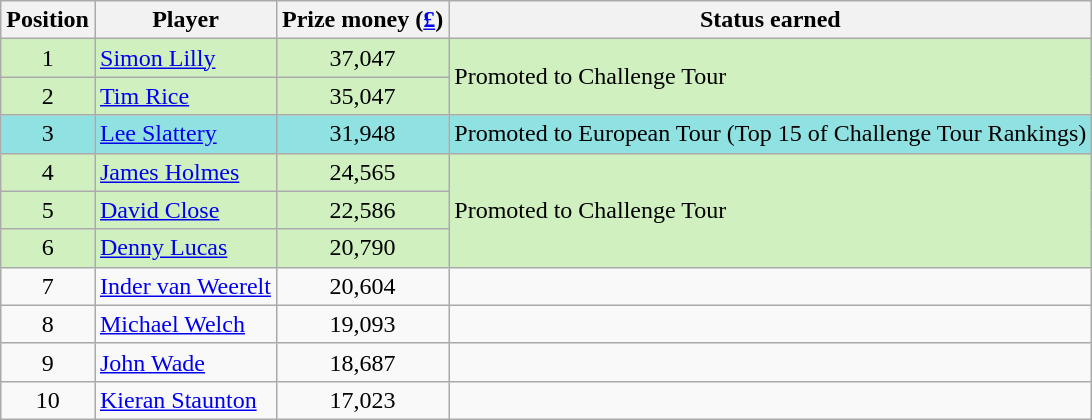<table class=wikitable>
<tr>
<th>Position</th>
<th>Player</th>
<th>Prize money (<a href='#'>£</a>)</th>
<th>Status earned</th>
</tr>
<tr style="background:#D0F0C0;">
<td align=center>1</td>
<td> <a href='#'>Simon Lilly</a></td>
<td align=center>37,047</td>
<td rowspan=2>Promoted to Challenge Tour</td>
</tr>
<tr style="background:#D0F0C0;">
<td align=center>2</td>
<td> <a href='#'>Tim Rice</a></td>
<td align=center>35,047</td>
</tr>
<tr style="background:#90E1E1;">
<td align=center>3</td>
<td> <a href='#'>Lee Slattery</a></td>
<td align=center>31,948</td>
<td>Promoted to European Tour (Top 15 of Challenge Tour Rankings)</td>
</tr>
<tr style="background:#D0F0C0;">
<td align=center>4</td>
<td> <a href='#'>James Holmes</a></td>
<td align=center>24,565</td>
<td rowspan=3>Promoted to Challenge Tour</td>
</tr>
<tr style="background:#D0F0C0;">
<td align=center>5</td>
<td> <a href='#'>David Close</a></td>
<td align=center>22,586</td>
</tr>
<tr style="background:#D0F0C0;">
<td align=center>6</td>
<td> <a href='#'>Denny Lucas</a></td>
<td align=center>20,790</td>
</tr>
<tr>
<td align=center>7</td>
<td> <a href='#'>Inder van Weerelt</a></td>
<td align=center>20,604</td>
<td></td>
</tr>
<tr>
<td align=center>8</td>
<td> <a href='#'>Michael Welch</a></td>
<td align=center>19,093</td>
<td></td>
</tr>
<tr>
<td align=center>9</td>
<td> <a href='#'>John Wade</a></td>
<td align=center>18,687</td>
<td></td>
</tr>
<tr>
<td align=center>10</td>
<td> <a href='#'>Kieran Staunton</a></td>
<td align=center>17,023</td>
<td></td>
</tr>
</table>
